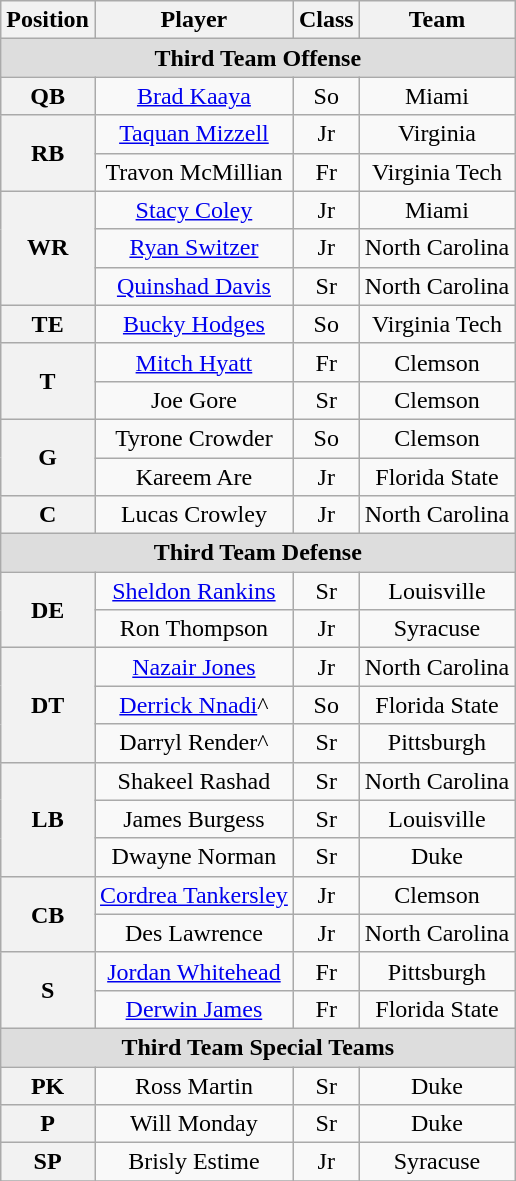<table class="wikitable">
<tr>
<th>Position</th>
<th>Player</th>
<th>Class</th>
<th>Team</th>
</tr>
<tr>
<td colspan="4" style="text-align:center; background:#ddd;"><strong>Third Team Offense</strong></td>
</tr>
<tr style="text-align:center;">
<th rowspan="1">QB</th>
<td><a href='#'>Brad Kaaya</a></td>
<td>So</td>
<td>Miami</td>
</tr>
<tr style="text-align:center;">
<th rowspan="2">RB</th>
<td><a href='#'>Taquan Mizzell</a></td>
<td>Jr</td>
<td>Virginia</td>
</tr>
<tr style="text-align:center;">
<td>Travon McMillian</td>
<td>Fr</td>
<td>Virginia Tech</td>
</tr>
<tr style="text-align:center;">
<th rowspan="3">WR</th>
<td><a href='#'>Stacy Coley</a></td>
<td>Jr</td>
<td>Miami</td>
</tr>
<tr style="text-align:center;">
<td><a href='#'>Ryan Switzer</a></td>
<td>Jr</td>
<td>North Carolina</td>
</tr>
<tr style="text-align:center;">
<td><a href='#'>Quinshad Davis</a></td>
<td>Sr</td>
<td>North Carolina</td>
</tr>
<tr style="text-align:center;">
<th rowspan="1">TE</th>
<td><a href='#'>Bucky Hodges</a></td>
<td>So</td>
<td>Virginia Tech</td>
</tr>
<tr style="text-align:center;">
<th rowspan="2">T</th>
<td><a href='#'>Mitch Hyatt</a></td>
<td>Fr</td>
<td>Clemson</td>
</tr>
<tr style="text-align:center;">
<td>Joe Gore</td>
<td>Sr</td>
<td>Clemson</td>
</tr>
<tr style="text-align:center;">
<th rowspan="2">G</th>
<td>Tyrone Crowder</td>
<td>So</td>
<td>Clemson</td>
</tr>
<tr style="text-align:center;">
<td>Kareem Are</td>
<td>Jr</td>
<td>Florida State</td>
</tr>
<tr style="text-align:center;">
<th rowspan="1">C</th>
<td>Lucas Crowley</td>
<td>Jr</td>
<td>North Carolina</td>
</tr>
<tr style="text-align:center;">
<td colspan="4" style="text-align:center; background:#ddd;"><strong>Third Team Defense</strong></td>
</tr>
<tr style="text-align:center;">
<th rowspan="2">DE</th>
<td><a href='#'>Sheldon Rankins</a></td>
<td>Sr</td>
<td>Louisville</td>
</tr>
<tr style="text-align:center;">
<td>Ron Thompson</td>
<td>Jr</td>
<td>Syracuse</td>
</tr>
<tr style="text-align:center;">
<th rowspan="3">DT</th>
<td><a href='#'>Nazair Jones</a></td>
<td>Jr</td>
<td>North Carolina</td>
</tr>
<tr style="text-align:center;">
<td><a href='#'>Derrick Nnadi</a>^</td>
<td>So</td>
<td>Florida State</td>
</tr>
<tr style="text-align:center;">
<td>Darryl Render^</td>
<td>Sr</td>
<td>Pittsburgh</td>
</tr>
<tr style="text-align:center;">
<th rowspan="3">LB</th>
<td>Shakeel Rashad</td>
<td>Sr</td>
<td>North Carolina</td>
</tr>
<tr style="text-align:center;">
<td>James Burgess</td>
<td>Sr</td>
<td>Louisville</td>
</tr>
<tr style="text-align:center;">
<td>Dwayne Norman</td>
<td>Sr</td>
<td>Duke</td>
</tr>
<tr style="text-align:center;">
<th rowspan="2">CB</th>
<td><a href='#'>Cordrea Tankersley</a></td>
<td>Jr</td>
<td>Clemson</td>
</tr>
<tr style="text-align:center;">
<td>Des Lawrence</td>
<td>Jr</td>
<td>North Carolina</td>
</tr>
<tr style="text-align:center;">
<th rowspan="2">S</th>
<td><a href='#'>Jordan Whitehead</a></td>
<td>Fr</td>
<td>Pittsburgh</td>
</tr>
<tr style="text-align:center;">
<td><a href='#'>Derwin James</a></td>
<td>Fr</td>
<td>Florida State</td>
</tr>
<tr>
<td colspan="4" style="text-align:center; background:#ddd;"><strong>Third Team Special Teams</strong></td>
</tr>
<tr style="text-align:center;">
<th rowspan="1">PK</th>
<td>Ross Martin</td>
<td>Sr</td>
<td>Duke</td>
</tr>
<tr style="text-align:center;">
<th rowspan="1">P</th>
<td>Will Monday</td>
<td>Sr</td>
<td>Duke</td>
</tr>
<tr style="text-align:center;">
<th rowspan="1">SP</th>
<td>Brisly Estime</td>
<td>Jr</td>
<td>Syracuse</td>
</tr>
<tr>
</tr>
</table>
